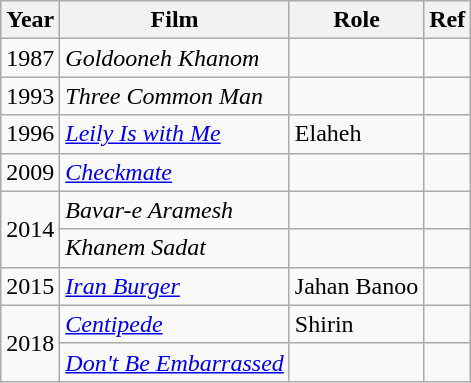<table class="wikitable">
<tr>
<th>Year</th>
<th>Film</th>
<th>Role</th>
<th>Ref</th>
</tr>
<tr>
<td>1987</td>
<td><em>Goldooneh Khanom</em></td>
<td></td>
<td></td>
</tr>
<tr>
<td>1993</td>
<td><em>Three Common Man</em></td>
<td></td>
<td></td>
</tr>
<tr>
<td>1996</td>
<td><em><a href='#'>Leily Is with Me</a></em></td>
<td>Elaheh</td>
<td></td>
</tr>
<tr>
<td>2009</td>
<td><em><a href='#'>Checkmate</a></em></td>
<td></td>
<td></td>
</tr>
<tr>
<td rowspan="2">2014</td>
<td><em>Bavar-e Aramesh</em></td>
<td></td>
<td></td>
</tr>
<tr>
<td><em>Khanem Sadat</em></td>
<td></td>
<td></td>
</tr>
<tr>
<td>2015</td>
<td><em><a href='#'>Iran Burger</a></em></td>
<td>Jahan Banoo</td>
<td></td>
</tr>
<tr>
<td rowspan="2">2018</td>
<td><em><a href='#'>Centipede</a></em></td>
<td>Shirin</td>
<td></td>
</tr>
<tr>
<td><em><a href='#'>Don't Be Embarrassed</a></em></td>
<td></td>
<td></td>
</tr>
</table>
